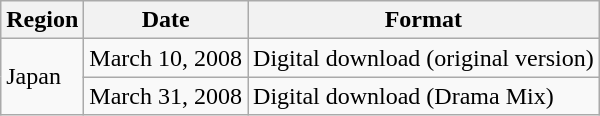<table class="wikitable">
<tr>
<th>Region</th>
<th>Date</th>
<th>Format</th>
</tr>
<tr>
<td rowspan="2">Japan</td>
<td>March 10, 2008</td>
<td>Digital download (original version)</td>
</tr>
<tr>
<td>March 31, 2008</td>
<td>Digital download (Drama Mix)</td>
</tr>
</table>
